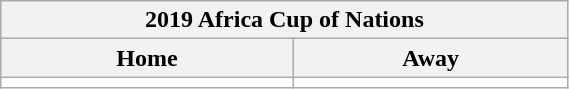<table class="wikitable" width=30%>
<tr>
<th colspan="2">2019 Africa Cup of Nations</th>
</tr>
<tr>
<th>Home</th>
<th>Away</th>
</tr>
<tr style="background:#FFFFFF;">
<td></td>
<td></td>
</tr>
</table>
